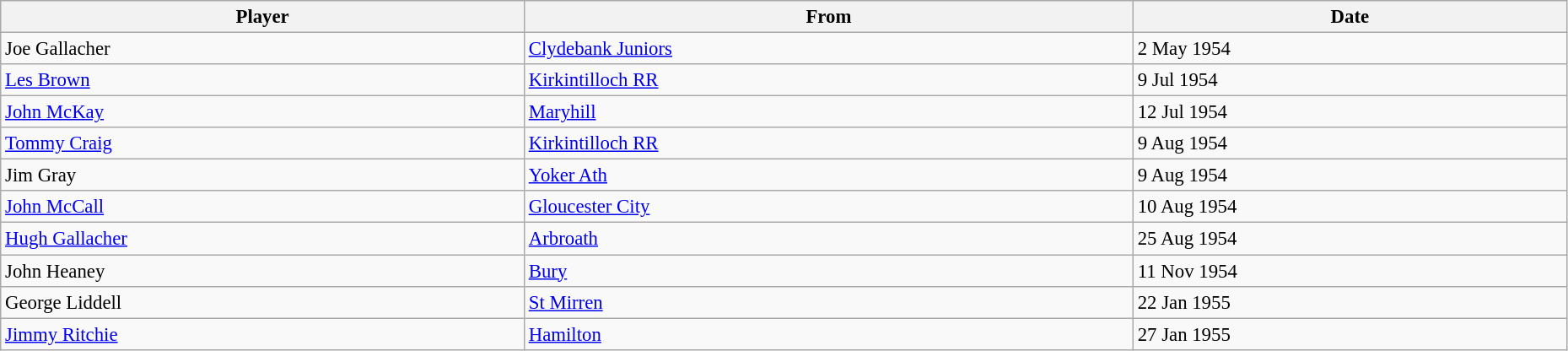<table class="wikitable" style="text-align:center; font-size:95%;width:98%; text-align:left">
<tr>
<th><strong>Player</strong></th>
<th><strong>From</strong></th>
<th><strong>Date</strong></th>
</tr>
<tr>
<td> Joe Gallacher</td>
<td> <a href='#'>Clydebank Juniors</a></td>
<td>2 May 1954</td>
</tr>
<tr>
<td> <a href='#'>Les Brown</a></td>
<td> <a href='#'>Kirkintilloch RR</a></td>
<td>9 Jul 1954</td>
</tr>
<tr>
<td> <a href='#'>John McKay</a></td>
<td> <a href='#'>Maryhill</a></td>
<td>12 Jul 1954</td>
</tr>
<tr>
<td> <a href='#'>Tommy Craig</a></td>
<td> <a href='#'>Kirkintilloch RR</a></td>
<td>9 Aug 1954</td>
</tr>
<tr>
<td> Jim Gray</td>
<td> <a href='#'>Yoker Ath</a></td>
<td>9 Aug 1954</td>
</tr>
<tr>
<td> <a href='#'>John McCall</a></td>
<td> <a href='#'>Gloucester City</a></td>
<td>10 Aug 1954</td>
</tr>
<tr>
<td> <a href='#'>Hugh Gallacher</a></td>
<td> <a href='#'>Arbroath</a></td>
<td>25 Aug 1954</td>
</tr>
<tr>
<td> John Heaney</td>
<td> <a href='#'>Bury</a></td>
<td>11 Nov 1954</td>
</tr>
<tr>
<td> George Liddell</td>
<td> <a href='#'>St Mirren</a></td>
<td>22 Jan 1955</td>
</tr>
<tr>
<td> <a href='#'>Jimmy Ritchie</a></td>
<td> <a href='#'>Hamilton</a></td>
<td>27 Jan 1955</td>
</tr>
</table>
